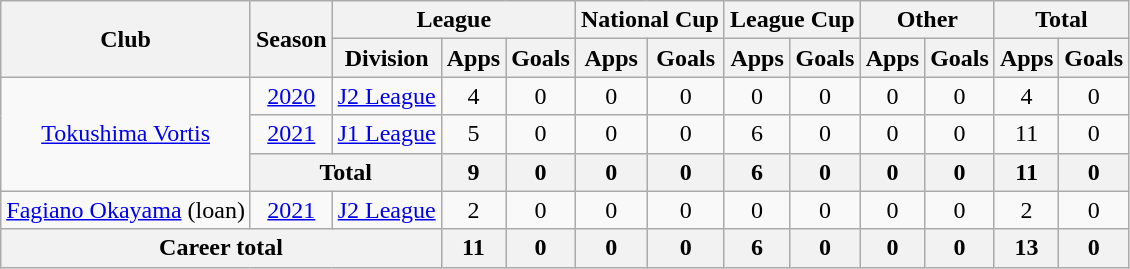<table class="wikitable" style="text-align: center">
<tr>
<th rowspan="2">Club</th>
<th rowspan="2">Season</th>
<th colspan="3">League</th>
<th colspan="2">National Cup</th>
<th colspan="2">League Cup</th>
<th colspan="2">Other</th>
<th colspan="2">Total</th>
</tr>
<tr>
<th>Division</th>
<th>Apps</th>
<th>Goals</th>
<th>Apps</th>
<th>Goals</th>
<th>Apps</th>
<th>Goals</th>
<th>Apps</th>
<th>Goals</th>
<th>Apps</th>
<th>Goals</th>
</tr>
<tr>
<td rowspan="3"><a href='#'>Tokushima Vortis</a></td>
<td><a href='#'>2020</a></td>
<td><a href='#'>J2 League</a></td>
<td>4</td>
<td>0</td>
<td>0</td>
<td>0</td>
<td>0</td>
<td>0</td>
<td>0</td>
<td>0</td>
<td>4</td>
<td>0</td>
</tr>
<tr>
<td><a href='#'>2021</a></td>
<td><a href='#'>J1 League</a></td>
<td>5</td>
<td>0</td>
<td>0</td>
<td>0</td>
<td>6</td>
<td>0</td>
<td>0</td>
<td>0</td>
<td>11</td>
<td>0</td>
</tr>
<tr>
<th colspan=2>Total</th>
<th>9</th>
<th>0</th>
<th>0</th>
<th>0</th>
<th>6</th>
<th>0</th>
<th>0</th>
<th>0</th>
<th>11</th>
<th>0</th>
</tr>
<tr>
<td><a href='#'>Fagiano Okayama</a> (loan)</td>
<td><a href='#'>2021</a></td>
<td><a href='#'>J2 League</a></td>
<td>2</td>
<td>0</td>
<td>0</td>
<td>0</td>
<td>0</td>
<td>0</td>
<td>0</td>
<td>0</td>
<td>2</td>
<td>0</td>
</tr>
<tr>
<th colspan=3>Career total</th>
<th>11</th>
<th>0</th>
<th>0</th>
<th>0</th>
<th>6</th>
<th>0</th>
<th>0</th>
<th>0</th>
<th>13</th>
<th>0</th>
</tr>
</table>
